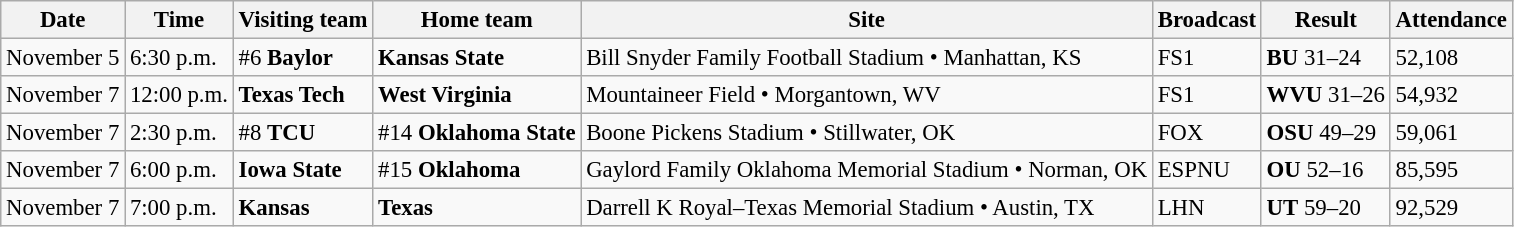<table class="wikitable" style="font-size:95%;">
<tr>
<th>Date</th>
<th>Time</th>
<th>Visiting team</th>
<th>Home team</th>
<th>Site</th>
<th>Broadcast</th>
<th>Result</th>
<th>Attendance</th>
</tr>
<tr bgcolor=>
<td>November 5</td>
<td>6:30 p.m.</td>
<td>#6 <strong>Baylor</strong></td>
<td><strong>Kansas State</strong></td>
<td>Bill Snyder Family Football Stadium • Manhattan, KS</td>
<td>FS1</td>
<td><strong>BU</strong> 31–24</td>
<td>52,108</td>
</tr>
<tr bgcolor=>
<td>November 7</td>
<td>12:00 p.m.</td>
<td><strong>Texas Tech</strong></td>
<td><strong>West Virginia</strong></td>
<td>Mountaineer Field • Morgantown, WV</td>
<td>FS1</td>
<td><strong>WVU</strong> 31–26</td>
<td>54,932</td>
</tr>
<tr bgcolor=>
<td>November 7</td>
<td>2:30 p.m.</td>
<td>#8 <strong>TCU</strong></td>
<td>#14 <strong>Oklahoma State</strong></td>
<td>Boone Pickens Stadium • Stillwater, OK</td>
<td>FOX</td>
<td><strong>OSU</strong> 49–29</td>
<td>59,061</td>
</tr>
<tr bgcolor=>
<td>November 7</td>
<td>6:00 p.m.</td>
<td><strong>Iowa State</strong></td>
<td>#15 <strong>Oklahoma</strong></td>
<td>Gaylord Family Oklahoma Memorial Stadium • Norman, OK</td>
<td>ESPNU</td>
<td><strong>OU</strong> 52–16</td>
<td>85,595</td>
</tr>
<tr bgcolor=>
<td>November 7</td>
<td>7:00 p.m.</td>
<td><strong>Kansas</strong></td>
<td><strong>Texas</strong></td>
<td>Darrell K Royal–Texas Memorial Stadium • Austin, TX</td>
<td>LHN</td>
<td><strong>UT</strong> 59–20</td>
<td>92,529</td>
</tr>
</table>
